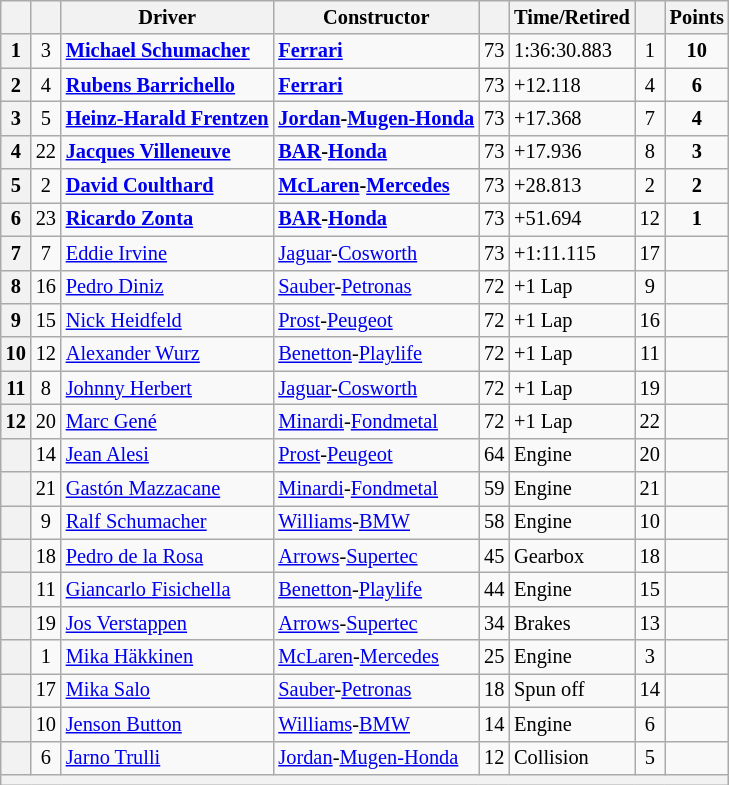<table class="wikitable sortable" style="font-size: 85%;">
<tr>
<th scope="col"></th>
<th scope="col"></th>
<th scope="col">Driver</th>
<th scope="col">Constructor</th>
<th scope="col" class="unsortable"></th>
<th scope="col" class="unsortable">Time/Retired</th>
<th scope="col"></th>
<th scope="col">Points</th>
</tr>
<tr>
<th scope="row">1</th>
<td align="center">3</td>
<td data-sort-value="SCHM"> <strong><a href='#'>Michael Schumacher</a></strong></td>
<td><strong><a href='#'>Ferrari</a></strong></td>
<td align="center">73</td>
<td>1:36:30.883</td>
<td align="center">1</td>
<td align="center"><strong>10</strong></td>
</tr>
<tr>
<th scope="row">2</th>
<td align="center">4</td>
<td data-sort-value="BAR"> <strong><a href='#'>Rubens Barrichello</a></strong></td>
<td><strong><a href='#'>Ferrari</a></strong></td>
<td align="center">73</td>
<td>+12.118</td>
<td align="center">4</td>
<td align="center"><strong>6</strong></td>
</tr>
<tr>
<th scope="row">3</th>
<td align="center">5</td>
<td data-sort-value="FRE"> <strong><a href='#'>Heinz-Harald Frentzen</a></strong></td>
<td><strong><a href='#'>Jordan</a>-<a href='#'>Mugen-Honda</a></strong></td>
<td align="center">73</td>
<td>+17.368</td>
<td align="center">7</td>
<td align="center"><strong>4</strong></td>
</tr>
<tr>
<th scope="row">4</th>
<td align="center">22</td>
<td data-sort-value="VIL"> <strong><a href='#'>Jacques Villeneuve</a></strong></td>
<td><strong><a href='#'>BAR</a>-<a href='#'>Honda</a></strong></td>
<td align="center">73</td>
<td>+17.936</td>
<td align="center">8</td>
<td align="center"><strong>3</strong></td>
</tr>
<tr>
<th scope="row">5</th>
<td align="center">2</td>
<td data-sort-value="COU"> <strong><a href='#'>David Coulthard</a></strong></td>
<td><strong><a href='#'>McLaren</a>-<a href='#'>Mercedes</a></strong></td>
<td align="center">73</td>
<td>+28.813</td>
<td align="center">2</td>
<td align="center"><strong>2</strong></td>
</tr>
<tr>
<th scope="row">6</th>
<td align="center">23</td>
<td data-sort-value="ZON"> <strong><a href='#'>Ricardo Zonta</a></strong></td>
<td><strong><a href='#'>BAR</a>-<a href='#'>Honda</a></strong></td>
<td align="center">73</td>
<td>+51.694</td>
<td align="center">12</td>
<td align="center"><strong>1</strong></td>
</tr>
<tr>
<th scope="row">7</th>
<td align="center">7</td>
<td data-sort-value="IRV"> <a href='#'>Eddie Irvine</a></td>
<td><a href='#'>Jaguar</a>-<a href='#'>Cosworth</a></td>
<td align="center">73</td>
<td>+1:11.115</td>
<td align="center">17</td>
<td> </td>
</tr>
<tr>
<th scope="row">8</th>
<td align="center">16</td>
<td data-sort-value="DIN"> <a href='#'>Pedro Diniz</a></td>
<td><a href='#'>Sauber</a>-<a href='#'>Petronas</a></td>
<td align="center">72</td>
<td>+1 Lap</td>
<td align="center">9</td>
<td> </td>
</tr>
<tr>
<th scope="row">9</th>
<td align="center">15</td>
<td data-sort-value="HEI"> <a href='#'>Nick Heidfeld</a></td>
<td><a href='#'>Prost</a>-<a href='#'>Peugeot</a></td>
<td align="center">72</td>
<td>+1 Lap</td>
<td align="center">16</td>
<td> </td>
</tr>
<tr>
<th scope="row">10</th>
<td align="center">12</td>
<td data-sort-value="WUR"> <a href='#'>Alexander Wurz</a></td>
<td><a href='#'>Benetton</a>-<a href='#'>Playlife</a></td>
<td align="center">72</td>
<td>+1 Lap</td>
<td align="center">11</td>
<td> </td>
</tr>
<tr>
<th scope="row">11</th>
<td align="center">8</td>
<td data-sort-value="HER"> <a href='#'>Johnny Herbert</a></td>
<td><a href='#'>Jaguar</a>-<a href='#'>Cosworth</a></td>
<td align="center">72</td>
<td>+1 Lap</td>
<td align="center">19</td>
<td> </td>
</tr>
<tr>
<th scope="row">12</th>
<td align="center">20</td>
<td data-sort-value="GEN"> <a href='#'>Marc Gené</a></td>
<td><a href='#'>Minardi</a>-<a href='#'>Fondmetal</a></td>
<td align="center">72</td>
<td>+1 Lap</td>
<td align="center">22</td>
<td> </td>
</tr>
<tr>
<th scope="row" data-sort-value="13"></th>
<td align="center">14</td>
<td data-sort-value="ALE"> <a href='#'>Jean Alesi</a></td>
<td><a href='#'>Prost</a>-<a href='#'>Peugeot</a></td>
<td align="center">64</td>
<td>Engine</td>
<td align="center">20</td>
<td> </td>
</tr>
<tr>
<th scope="row" data-sort-value="14"></th>
<td align="center">21</td>
<td data-sort-value="MAZ"> <a href='#'>Gastón Mazzacane</a></td>
<td><a href='#'>Minardi</a>-<a href='#'>Fondmetal</a></td>
<td align="center">59</td>
<td>Engine</td>
<td align="center">21</td>
<td> </td>
</tr>
<tr>
<th scope="row" data-sort-value="15"></th>
<td align="center">9</td>
<td data-sort-value="SCHR"> <a href='#'>Ralf Schumacher</a></td>
<td><a href='#'>Williams</a>-<a href='#'>BMW</a></td>
<td align="center">58</td>
<td>Engine</td>
<td align="center">10</td>
<td> </td>
</tr>
<tr>
<th scope="row" data-sort-value="16"></th>
<td align="center">18</td>
<td data-sort-value="DEL"> <a href='#'>Pedro de la Rosa</a></td>
<td><a href='#'>Arrows</a>-<a href='#'>Supertec</a></td>
<td align="center">45</td>
<td>Gearbox</td>
<td align="center">18</td>
<td> </td>
</tr>
<tr>
<th scope="row" data-sort-value="17"></th>
<td align="center">11</td>
<td data-sort-value="FIS"> <a href='#'>Giancarlo Fisichella</a></td>
<td><a href='#'>Benetton</a>-<a href='#'>Playlife</a></td>
<td align="center">44</td>
<td>Engine</td>
<td align="center">15</td>
<td> </td>
</tr>
<tr>
<th scope="row" data-sort-value="18"></th>
<td align="center">19</td>
<td data-sort-value="VER"> <a href='#'>Jos Verstappen</a></td>
<td><a href='#'>Arrows</a>-<a href='#'>Supertec</a></td>
<td align="center">34</td>
<td>Brakes</td>
<td align="center">13</td>
<td> </td>
</tr>
<tr>
<th scope="row" data-sort-value="19"></th>
<td align="center">1</td>
<td data-sort-value="HAK"> <a href='#'>Mika Häkkinen</a></td>
<td><a href='#'>McLaren</a>-<a href='#'>Mercedes</a></td>
<td align="center">25</td>
<td>Engine</td>
<td align="center">3</td>
<td> </td>
</tr>
<tr>
<th scope="row" data-sort-value="20"></th>
<td align="center">17</td>
<td data-sort-value="SAL"> <a href='#'>Mika Salo</a></td>
<td><a href='#'>Sauber</a>-<a href='#'>Petronas</a></td>
<td align="center">18</td>
<td>Spun off</td>
<td align="center">14</td>
<td> </td>
</tr>
<tr>
<th scope="row" data-sort-value="21"></th>
<td align="center">10</td>
<td data-sort-value="BUT"> <a href='#'>Jenson Button</a></td>
<td><a href='#'>Williams</a>-<a href='#'>BMW</a></td>
<td align="center">14</td>
<td>Engine</td>
<td align="center">6</td>
<td> </td>
</tr>
<tr>
<th scope="row" data-sort-value="22"></th>
<td align="center">6</td>
<td data-sort-value="TRU"> <a href='#'>Jarno Trulli</a></td>
<td><a href='#'>Jordan</a>-<a href='#'>Mugen-Honda</a></td>
<td align="center">12</td>
<td>Collision</td>
<td align="center">5</td>
<td> </td>
</tr>
<tr class="sortbottom">
<th colspan="8"></th>
</tr>
</table>
